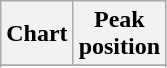<table class="wikitable plainrowheaders sortable" style="text-align:center;">
<tr>
<th>Chart</th>
<th>Peak<br>position</th>
</tr>
<tr>
</tr>
<tr>
</tr>
<tr>
</tr>
<tr>
</tr>
<tr>
</tr>
</table>
